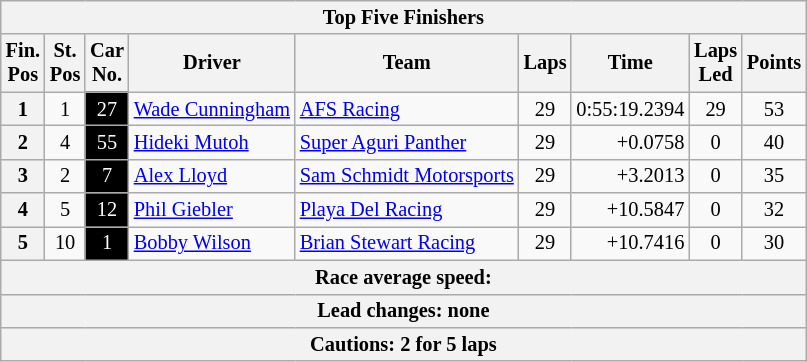<table class="wikitable" style="font-size:85%;">
<tr>
<th colspan=9>Top Five Finishers</th>
</tr>
<tr>
<th>Fin.<br>Pos</th>
<th>St.<br>Pos</th>
<th>Car<br>No.</th>
<th>Driver</th>
<th>Team</th>
<th>Laps</th>
<th>Time</th>
<th>Laps<br>Led</th>
<th>Points</th>
</tr>
<tr>
<th>1</th>
<td align=center>1</td>
<td style="background:#000000; color:white;" align=center>27</td>
<td> <a href='#'>Wade Cunningham</a></td>
<td><a href='#'>AFS Racing</a></td>
<td align=center>29</td>
<td align=right>0:55:19.2394</td>
<td align=center>29</td>
<td align=center>53</td>
</tr>
<tr>
<th>2</th>
<td align=center>4</td>
<td style="background:#000000; color:white;" align=center>55</td>
<td> <a href='#'>Hideki Mutoh</a></td>
<td><a href='#'>Super Aguri Panther</a></td>
<td align=center>29</td>
<td align=right>+0.0758</td>
<td align=center>0</td>
<td align=center>40</td>
</tr>
<tr>
<th>3</th>
<td align=center>2</td>
<td style="background:#000000; color:white;" align=center>7</td>
<td> <a href='#'>Alex Lloyd</a></td>
<td><a href='#'>Sam Schmidt Motorsports</a></td>
<td align=center>29</td>
<td align=right>+3.2013</td>
<td align=center>0</td>
<td align=center>35</td>
</tr>
<tr>
<th>4</th>
<td align=center>5</td>
<td style="background:#000000; color:white;" align=center>12</td>
<td> <a href='#'>Phil Giebler</a></td>
<td><a href='#'>Playa Del Racing</a></td>
<td align=center>29</td>
<td align=right>+10.5847</td>
<td align=center>0</td>
<td align=center>32</td>
</tr>
<tr>
<th>5</th>
<td align=center>10</td>
<td style="background:#000000; color:white;" align=center>1</td>
<td> <a href='#'>Bobby Wilson</a></td>
<td><a href='#'>Brian Stewart Racing</a></td>
<td align=center>29</td>
<td align=right>+10.7416</td>
<td align=center>0</td>
<td align=center>30</td>
</tr>
<tr>
<th colspan=9>Race average speed: </th>
</tr>
<tr>
<th colspan=9>Lead changes: none</th>
</tr>
<tr>
<th colspan=9>Cautions: 2 for 5 laps</th>
</tr>
</table>
